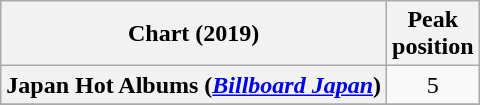<table class="wikitable sortable plainrowheaders" style="text-align:center">
<tr>
<th scope="col">Chart (2019)</th>
<th scope="col">Peak<br>position</th>
</tr>
<tr>
<th scope="row">Japan Hot Albums (<em><a href='#'>Billboard Japan</a></em>)</th>
<td>5</td>
</tr>
<tr>
</tr>
</table>
